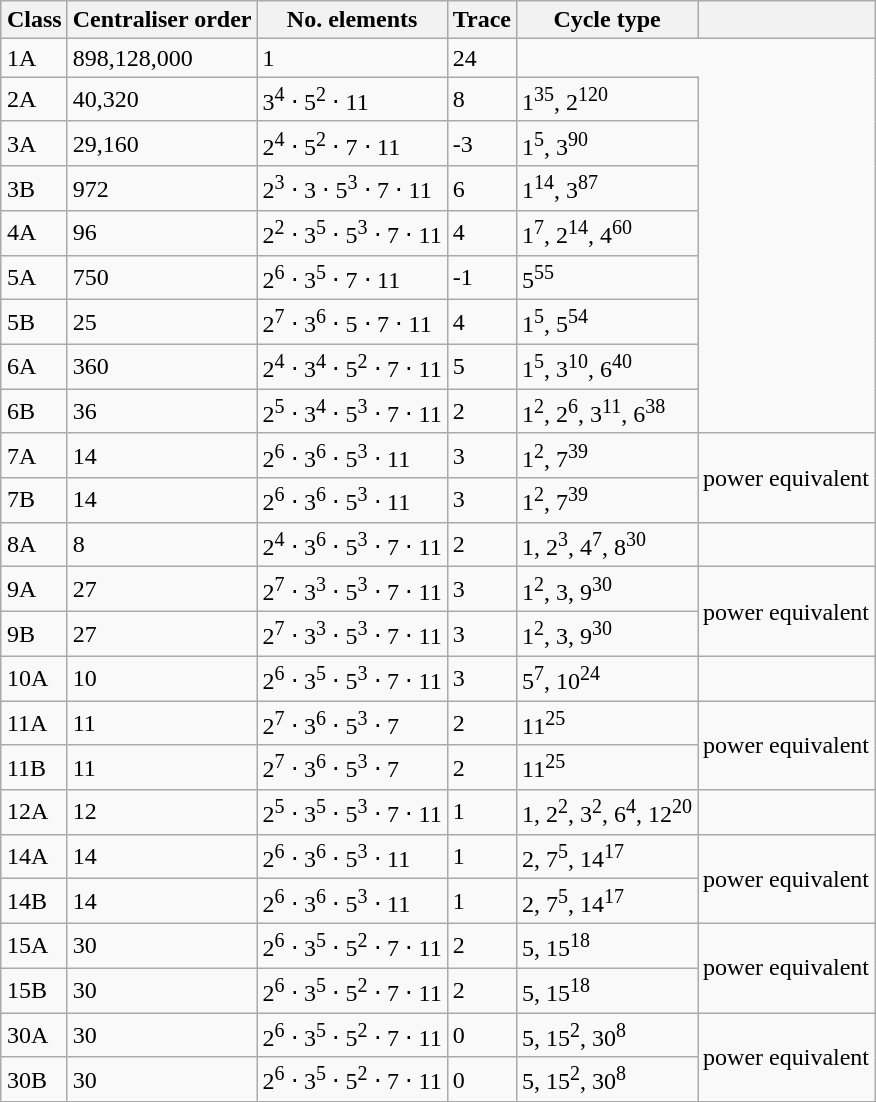<table class="wikitable" style="margin: 1em auto;">
<tr>
<th>Class</th>
<th>Centraliser order</th>
<th>No. elements</th>
<th>Trace</th>
<th>Cycle type</th>
<th></th>
</tr>
<tr>
<td>1A</td>
<td>898,128,000</td>
<td>1</td>
<td>24</td>
</tr>
<tr>
<td>2A</td>
<td>40,320</td>
<td>3<sup>4</sup> ⋅ 5<sup>2</sup> ⋅ 11</td>
<td>8</td>
<td>1<sup>35</sup>, 2<sup>120</sup></td>
</tr>
<tr>
<td>3A</td>
<td>29,160</td>
<td>2<sup>4</sup> ⋅ 5<sup>2</sup> ⋅ 7 ⋅ 11</td>
<td>-3</td>
<td>1<sup>5</sup>, 3<sup>90</sup></td>
</tr>
<tr>
<td>3B</td>
<td>972</td>
<td>2<sup>3</sup> ⋅ 3 ⋅ 5<sup>3</sup> ⋅ 7 ⋅ 11</td>
<td>6</td>
<td>1<sup>14</sup>, 3<sup>87</sup></td>
</tr>
<tr>
<td>4A</td>
<td>96</td>
<td>2<sup>2</sup> ⋅ 3<sup>5</sup> ⋅ 5<sup>3</sup> ⋅ 7 ⋅ 11</td>
<td>4</td>
<td>1<sup>7</sup>, 2<sup>14</sup>, 4<sup>60</sup></td>
</tr>
<tr>
<td>5A</td>
<td>750</td>
<td>2<sup>6</sup> ⋅ 3<sup>5</sup> ⋅ 7 ⋅ 11</td>
<td>-1</td>
<td>5<sup>55</sup></td>
</tr>
<tr>
<td>5B</td>
<td>25</td>
<td>2<sup>7</sup> ⋅ 3<sup>6</sup> ⋅ 5 ⋅ 7 ⋅ 11</td>
<td>4</td>
<td>1<sup>5</sup>, 5<sup>54</sup></td>
</tr>
<tr>
<td>6A</td>
<td>360</td>
<td>2<sup>4</sup> ⋅ 3<sup>4</sup> ⋅ 5<sup>2</sup> ⋅ 7 ⋅ 11</td>
<td>5</td>
<td>1<sup>5</sup>, 3<sup>10</sup>, 6<sup>40</sup></td>
</tr>
<tr>
<td>6B</td>
<td>36</td>
<td>2<sup>5</sup> ⋅ 3<sup>4</sup> ⋅ 5<sup>3</sup> ⋅ 7 ⋅ 11</td>
<td>2</td>
<td>1<sup>2</sup>, 2<sup>6</sup>, 3<sup>11</sup>, 6<sup>38</sup></td>
</tr>
<tr>
<td>7A</td>
<td>14</td>
<td>2<sup>6</sup> ⋅ 3<sup>6</sup> ⋅ 5<sup>3</sup> ⋅ 11</td>
<td>3</td>
<td>1<sup>2</sup>, 7<sup>39</sup></td>
<td rowspan = "2">power equivalent</td>
</tr>
<tr>
<td>7B</td>
<td>14</td>
<td>2<sup>6</sup> ⋅ 3<sup>6</sup> ⋅ 5<sup>3</sup> ⋅ 11</td>
<td>3</td>
<td>1<sup>2</sup>, 7<sup>39</sup></td>
</tr>
<tr>
<td>8A</td>
<td>8</td>
<td>2<sup>4</sup> ⋅ 3<sup>6</sup> ⋅ 5<sup>3</sup> ⋅ 7 ⋅ 11</td>
<td>2</td>
<td>1, 2<sup>3</sup>, 4<sup>7</sup>, 8<sup>30</sup></td>
</tr>
<tr>
<td>9A</td>
<td>27</td>
<td>2<sup>7</sup> ⋅ 3<sup>3</sup> ⋅ 5<sup>3</sup> ⋅ 7 ⋅ 11</td>
<td>3</td>
<td>1<sup>2</sup>, 3, 9<sup>30</sup></td>
<td rowspan = "2">power equivalent</td>
</tr>
<tr>
<td>9B</td>
<td>27</td>
<td>2<sup>7</sup> ⋅ 3<sup>3</sup> ⋅ 5<sup>3</sup> ⋅ 7 ⋅ 11</td>
<td>3</td>
<td>1<sup>2</sup>, 3, 9<sup>30</sup></td>
</tr>
<tr>
<td>10A</td>
<td>10</td>
<td>2<sup>6</sup> ⋅ 3<sup>5</sup> ⋅ 5<sup>3</sup> ⋅ 7 ⋅ 11</td>
<td>3</td>
<td>5<sup>7</sup>, 10<sup>24</sup></td>
</tr>
<tr>
<td>11A</td>
<td>11</td>
<td>2<sup>7</sup> ⋅ 3<sup>6</sup> ⋅ 5<sup>3</sup> ⋅ 7</td>
<td>2</td>
<td>11<sup>25</sup></td>
<td rowspan = "2">power equivalent</td>
</tr>
<tr>
<td>11B</td>
<td>11</td>
<td>2<sup>7</sup> ⋅ 3<sup>6</sup> ⋅ 5<sup>3</sup> ⋅ 7</td>
<td>2</td>
<td>11<sup>25</sup></td>
</tr>
<tr>
<td>12A</td>
<td>12</td>
<td>2<sup>5</sup> ⋅ 3<sup>5</sup> ⋅ 5<sup>3</sup> ⋅ 7 ⋅ 11</td>
<td>1</td>
<td>1, 2<sup>2</sup>, 3<sup>2</sup>, 6<sup>4</sup>, 12<sup>20</sup></td>
</tr>
<tr>
<td>14A</td>
<td>14</td>
<td>2<sup>6</sup> ⋅ 3<sup>6</sup> ⋅ 5<sup>3</sup> ⋅ 11</td>
<td>1</td>
<td>2, 7<sup>5</sup>, 14<sup>17</sup></td>
<td rowspan = "2">power equivalent</td>
</tr>
<tr>
<td>14B</td>
<td>14</td>
<td>2<sup>6</sup> ⋅ 3<sup>6</sup> ⋅ 5<sup>3</sup> ⋅ 11</td>
<td>1</td>
<td>2, 7<sup>5</sup>, 14<sup>17</sup></td>
</tr>
<tr>
<td>15A</td>
<td>30</td>
<td>2<sup>6</sup> ⋅ 3<sup>5</sup> ⋅ 5<sup>2</sup> ⋅ 7 ⋅ 11</td>
<td>2</td>
<td>5, 15<sup>18</sup></td>
<td rowspan = "2">power equivalent</td>
</tr>
<tr>
<td>15B</td>
<td>30</td>
<td>2<sup>6</sup> ⋅ 3<sup>5</sup> ⋅ 5<sup>2</sup> ⋅ 7 ⋅ 11</td>
<td>2</td>
<td>5, 15<sup>18</sup></td>
</tr>
<tr>
<td>30A</td>
<td>30</td>
<td>2<sup>6</sup> ⋅ 3<sup>5</sup> ⋅ 5<sup>2</sup> ⋅ 7 ⋅ 11</td>
<td>0</td>
<td>5, 15<sup>2</sup>, 30<sup>8</sup></td>
<td rowspan = "2">power equivalent</td>
</tr>
<tr>
<td>30B</td>
<td>30</td>
<td>2<sup>6</sup> ⋅ 3<sup>5</sup> ⋅ 5<sup>2</sup> ⋅ 7 ⋅ 11</td>
<td>0</td>
<td>5, 15<sup>2</sup>, 30<sup>8</sup></td>
</tr>
</table>
